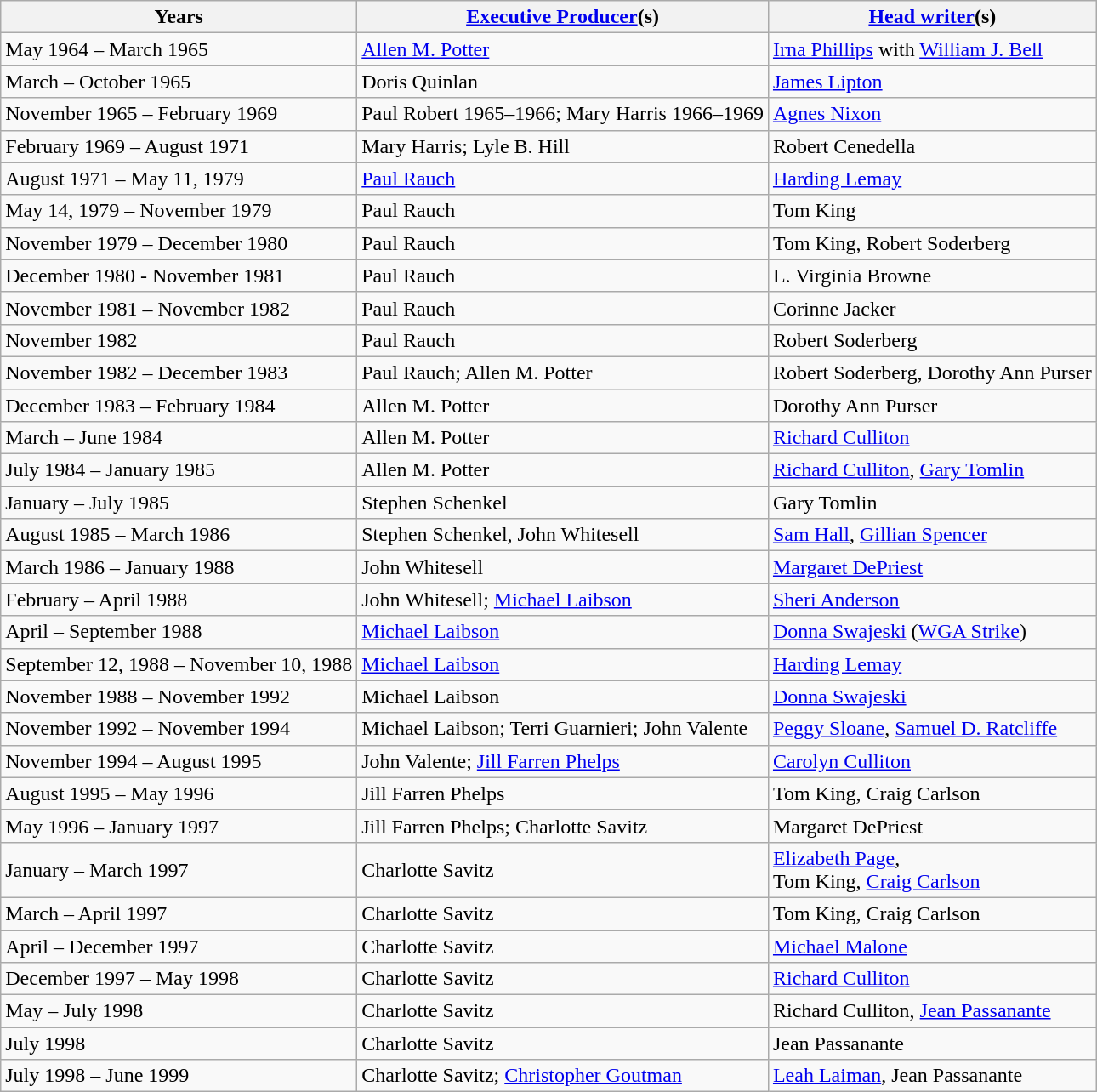<table class="wikitable">
<tr>
<th>Years</th>
<th><a href='#'>Executive Producer</a>(s)</th>
<th><a href='#'>Head writer</a>(s)</th>
</tr>
<tr>
<td>May 1964 – March 1965</td>
<td><a href='#'>Allen M. Potter</a></td>
<td><a href='#'>Irna Phillips</a> with <a href='#'>William J. Bell</a></td>
</tr>
<tr>
<td>March – October 1965</td>
<td>Doris Quinlan</td>
<td><a href='#'>James Lipton</a></td>
</tr>
<tr>
<td>November 1965 – February 1969</td>
<td>Paul Robert 1965–1966; Mary Harris 1966–1969</td>
<td><a href='#'>Agnes Nixon</a></td>
</tr>
<tr>
<td>February 1969 – August 1971</td>
<td>Mary Harris; Lyle B. Hill</td>
<td>Robert Cenedella</td>
</tr>
<tr>
<td>August 1971 – May 11, 1979</td>
<td><a href='#'>Paul Rauch</a></td>
<td><a href='#'>Harding Lemay</a></td>
</tr>
<tr>
<td>May 14, 1979 – November 1979</td>
<td>Paul Rauch</td>
<td>Tom King</td>
</tr>
<tr>
<td>November 1979 – December 1980</td>
<td>Paul Rauch</td>
<td>Tom King, Robert Soderberg</td>
</tr>
<tr>
<td>December 1980 - November 1981</td>
<td>Paul Rauch</td>
<td>L. Virginia Browne</td>
</tr>
<tr>
<td>November 1981 – November 1982</td>
<td>Paul Rauch</td>
<td>Corinne Jacker</td>
</tr>
<tr>
<td>November 1982</td>
<td>Paul Rauch</td>
<td>Robert Soderberg</td>
</tr>
<tr>
<td>November 1982 – December 1983</td>
<td>Paul Rauch; Allen M. Potter</td>
<td>Robert Soderberg, Dorothy Ann Purser</td>
</tr>
<tr>
<td>December 1983 – February 1984</td>
<td>Allen M. Potter</td>
<td>Dorothy Ann Purser</td>
</tr>
<tr>
<td>March – June 1984</td>
<td>Allen M. Potter</td>
<td><a href='#'>Richard Culliton</a></td>
</tr>
<tr>
<td>July 1984 – January 1985</td>
<td>Allen M. Potter</td>
<td><a href='#'>Richard Culliton</a>, <a href='#'>Gary Tomlin</a></td>
</tr>
<tr>
<td>January – July 1985</td>
<td>Stephen Schenkel</td>
<td>Gary Tomlin</td>
</tr>
<tr>
<td>August 1985 – March 1986</td>
<td>Stephen Schenkel, John Whitesell</td>
<td><a href='#'>Sam Hall</a>, <a href='#'>Gillian Spencer</a></td>
</tr>
<tr>
<td>March 1986 – January 1988</td>
<td>John Whitesell</td>
<td><a href='#'>Margaret DePriest</a></td>
</tr>
<tr>
<td>February – April 1988</td>
<td>John Whitesell; <a href='#'>Michael Laibson</a></td>
<td><a href='#'>Sheri Anderson</a></td>
</tr>
<tr>
<td>April – September 1988</td>
<td><a href='#'>Michael Laibson</a></td>
<td><a href='#'>Donna Swajeski</a> (<a href='#'>WGA Strike</a>)</td>
</tr>
<tr>
<td>September 12, 1988 – November 10, 1988</td>
<td><a href='#'>Michael Laibson</a></td>
<td><a href='#'>Harding Lemay</a></td>
</tr>
<tr>
<td>November 1988 – November 1992</td>
<td>Michael Laibson</td>
<td><a href='#'>Donna Swajeski</a></td>
</tr>
<tr>
<td>November 1992 – November 1994</td>
<td>Michael Laibson; Terri Guarnieri; John Valente</td>
<td><a href='#'>Peggy Sloane</a>, <a href='#'>Samuel D. Ratcliffe</a></td>
</tr>
<tr>
<td>November 1994 – August 1995</td>
<td>John Valente; <a href='#'>Jill Farren Phelps</a></td>
<td><a href='#'>Carolyn Culliton</a></td>
</tr>
<tr>
<td>August 1995 – May 1996</td>
<td>Jill Farren Phelps</td>
<td>Tom King, Craig Carlson</td>
</tr>
<tr>
<td>May 1996 – January 1997</td>
<td>Jill Farren Phelps; Charlotte Savitz</td>
<td>Margaret DePriest</td>
</tr>
<tr>
<td>January – March 1997</td>
<td>Charlotte Savitz</td>
<td><a href='#'>Elizabeth Page</a>,<br>Tom King, <a href='#'>Craig Carlson</a></td>
</tr>
<tr>
<td>March – April 1997</td>
<td>Charlotte Savitz</td>
<td>Tom King, Craig Carlson</td>
</tr>
<tr>
<td>April – December 1997</td>
<td>Charlotte Savitz</td>
<td><a href='#'>Michael Malone</a></td>
</tr>
<tr>
<td>December 1997 – May 1998</td>
<td>Charlotte Savitz</td>
<td><a href='#'>Richard Culliton</a></td>
</tr>
<tr>
<td>May – July 1998</td>
<td>Charlotte Savitz</td>
<td>Richard Culliton, <a href='#'>Jean Passanante</a></td>
</tr>
<tr>
<td>July 1998</td>
<td>Charlotte Savitz</td>
<td>Jean Passanante</td>
</tr>
<tr>
<td>July 1998 –  June 1999</td>
<td>Charlotte Savitz; <a href='#'>Christopher Goutman</a></td>
<td><a href='#'>Leah Laiman</a>, Jean Passanante</td>
</tr>
</table>
